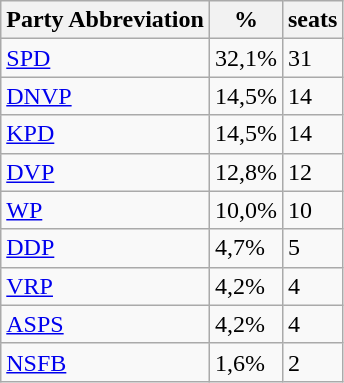<table class="wikitable">
<tr>
<th>Party Abbreviation</th>
<th>%</th>
<th>seats</th>
</tr>
<tr>
<td><a href='#'>SPD</a></td>
<td>32,1%</td>
<td>31</td>
</tr>
<tr>
<td><a href='#'>DNVP</a></td>
<td>14,5%</td>
<td>14</td>
</tr>
<tr>
<td><a href='#'>KPD</a></td>
<td>14,5%</td>
<td>14</td>
</tr>
<tr>
<td><a href='#'>DVP</a></td>
<td>12,8%</td>
<td>12</td>
</tr>
<tr>
<td><a href='#'>WP</a></td>
<td>10,0%</td>
<td>10</td>
</tr>
<tr>
<td><a href='#'>DDP</a></td>
<td>4,7%</td>
<td>5</td>
</tr>
<tr>
<td><a href='#'>VRP</a></td>
<td>4,2%</td>
<td>4</td>
</tr>
<tr>
<td><a href='#'>ASPS</a></td>
<td>4,2%</td>
<td>4</td>
</tr>
<tr>
<td><a href='#'>NSFB</a></td>
<td>1,6%</td>
<td>2</td>
</tr>
</table>
